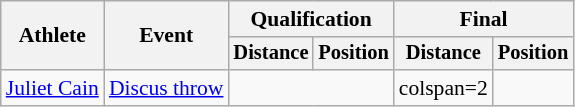<table class=wikitable style=font-size:90%>
<tr>
<th rowspan=2>Athlete</th>
<th rowspan=2>Event</th>
<th colspan=2>Qualification</th>
<th colspan=2>Final</th>
</tr>
<tr style=font-size:95%>
<th>Distance</th>
<th>Position</th>
<th>Distance</th>
<th>Position</th>
</tr>
<tr align=center>
<td align=left><a href='#'>Juliet Cain</a></td>
<td align=left><a href='#'>Discus throw</a></td>
<td colspan=2></td>
<td>colspan=2 </td>
</tr>
</table>
